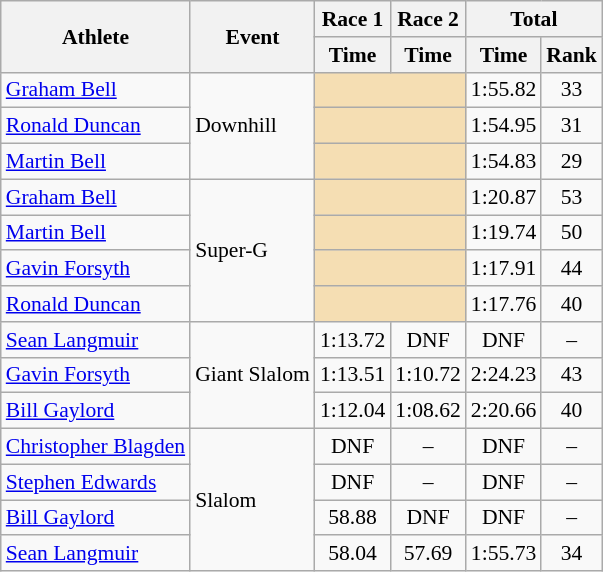<table class="wikitable" style="font-size:90%">
<tr>
<th rowspan="2">Athlete</th>
<th rowspan="2">Event</th>
<th>Race 1</th>
<th>Race 2</th>
<th colspan="2">Total</th>
</tr>
<tr>
<th>Time</th>
<th>Time</th>
<th>Time</th>
<th>Rank</th>
</tr>
<tr>
<td><a href='#'>Graham Bell</a></td>
<td rowspan="3">Downhill</td>
<td colspan="2" bgcolor="wheat"></td>
<td align="center">1:55.82</td>
<td align="center">33</td>
</tr>
<tr>
<td><a href='#'>Ronald Duncan</a></td>
<td colspan="2" bgcolor="wheat"></td>
<td align="center">1:54.95</td>
<td align="center">31</td>
</tr>
<tr>
<td><a href='#'>Martin Bell</a></td>
<td colspan="2" bgcolor="wheat"></td>
<td align="center">1:54.83</td>
<td align="center">29</td>
</tr>
<tr>
<td><a href='#'>Graham Bell</a></td>
<td rowspan="4">Super-G</td>
<td colspan="2" bgcolor="wheat"></td>
<td align="center">1:20.87</td>
<td align="center">53</td>
</tr>
<tr>
<td><a href='#'>Martin Bell</a></td>
<td colspan="2" bgcolor="wheat"></td>
<td align="center">1:19.74</td>
<td align="center">50</td>
</tr>
<tr>
<td><a href='#'>Gavin Forsyth</a></td>
<td colspan="2" bgcolor="wheat"></td>
<td align="center">1:17.91</td>
<td align="center">44</td>
</tr>
<tr>
<td><a href='#'>Ronald Duncan</a></td>
<td colspan="2" bgcolor="wheat"></td>
<td align="center">1:17.76</td>
<td align="center">40</td>
</tr>
<tr>
<td><a href='#'>Sean Langmuir</a></td>
<td rowspan="3">Giant Slalom</td>
<td align="center">1:13.72</td>
<td align="center">DNF</td>
<td align="center">DNF</td>
<td align="center">–</td>
</tr>
<tr>
<td><a href='#'>Gavin Forsyth</a></td>
<td align="center">1:13.51</td>
<td align="center">1:10.72</td>
<td align="center">2:24.23</td>
<td align="center">43</td>
</tr>
<tr>
<td><a href='#'>Bill Gaylord</a></td>
<td align="center">1:12.04</td>
<td align="center">1:08.62</td>
<td align="center">2:20.66</td>
<td align="center">40</td>
</tr>
<tr>
<td><a href='#'>Christopher Blagden</a></td>
<td rowspan="4">Slalom</td>
<td align="center">DNF</td>
<td align="center">–</td>
<td align="center">DNF</td>
<td align="center">–</td>
</tr>
<tr>
<td><a href='#'>Stephen Edwards</a></td>
<td align="center">DNF</td>
<td align="center">–</td>
<td align="center">DNF</td>
<td align="center">–</td>
</tr>
<tr>
<td><a href='#'>Bill Gaylord</a></td>
<td align="center">58.88</td>
<td align="center">DNF</td>
<td align="center">DNF</td>
<td align="center">–</td>
</tr>
<tr>
<td><a href='#'>Sean Langmuir</a></td>
<td align="center">58.04</td>
<td align="center">57.69</td>
<td align="center">1:55.73</td>
<td align="center">34</td>
</tr>
</table>
